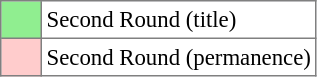<table bgcolor="#f7f8ff" cellpadding="3" cellspacing="0" border="1" style="font-size: 95%; border: gray solid 1px; border-collapse: collapse;text-align:center;">
<tr>
<td style="background: #90EE90;" width="20"></td>
<td bgcolor="#ffffff" align="left">Second Round (title)</td>
</tr>
<tr>
<td style="background: #FFCCCC;" width="20"></td>
<td bgcolor="#ffffff" align="left">Second Round (permanence)</td>
</tr>
</table>
